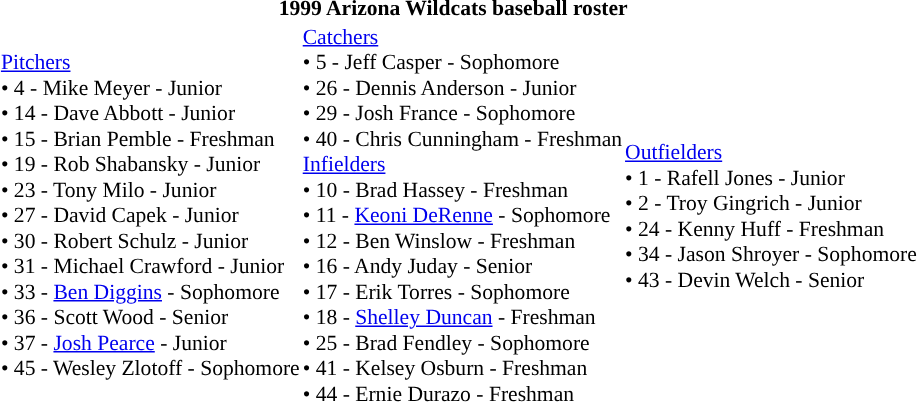<table class="toccolours" style="border-collapse:collapse; font-size:90%;">
<tr>
<th colspan="9">1999 Arizona Wildcats baseball roster</th>
</tr>
<tr>
<td width="03"> </td>
<td valign="top"></td>
<td><a href='#'>Pitchers</a><br>• 4 - Mike Meyer - Junior<br>• 14 - Dave Abbott - Junior<br>• 15 - Brian Pemble - Freshman<br>• 19 - Rob Shabansky - Junior<br>• 23 - Tony Milo - Junior<br>• 27 - David Capek - Junior<br>• 30 - Robert Schulz - Junior<br>• 31 - Michael Crawford - Junior<br>• 33 - <a href='#'>Ben Diggins</a> - Sophomore<br>• 36 - Scott Wood - Senior<br>• 37 - <a href='#'>Josh Pearce</a> - Junior<br>• 45 - Wesley Zlotoff - Sophomore</td>
<td><a href='#'>Catchers</a><br>• 5 - Jeff Casper - Sophomore<br>• 26 - Dennis Anderson - Junior<br>• 29 - Josh France - Sophomore<br>• 40 - Chris Cunningham - Freshman<br><a href='#'>Infielders</a><br>• 10 - Brad Hassey - Freshman<br>• 11 - <a href='#'>Keoni DeRenne</a> - Sophomore<br>• 12 - Ben Winslow - Freshman<br>• 16 - Andy Juday - Senior<br>• 17 - Erik Torres - Sophomore<br>• 18 - <a href='#'>Shelley Duncan</a> - Freshman<br>• 25 - Brad Fendley - Sophomore<br>• 41 - Kelsey Osburn - Freshman<br>• 44 - Ernie Durazo - Freshman</td>
<td><a href='#'>Outfielders</a><br>• 1 - Rafell Jones - Junior<br>• 2 - Troy Gingrich - Junior<br>• 24 - Kenny Huff - Freshman<br>• 34 - Jason Shroyer - Sophomore<br>• 43 - Devin Welch - Senior</td>
</tr>
</table>
